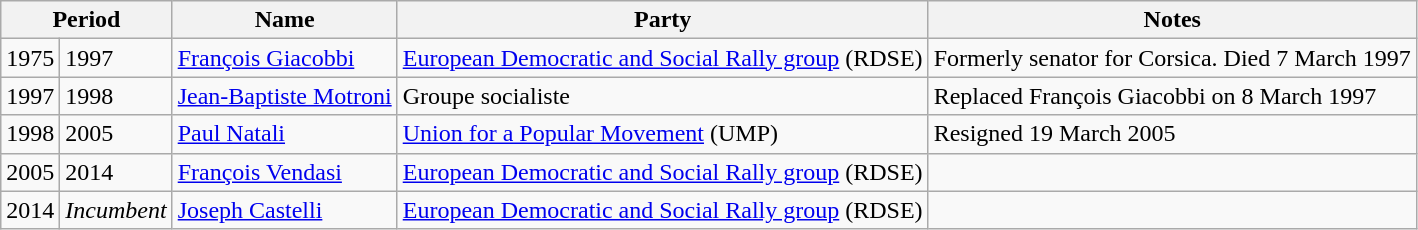<table class="wikitable">
<tr>
<th colspan="2">Period</th>
<th>Name</th>
<th>Party</th>
<th>Notes</th>
</tr>
<tr>
<td>1975</td>
<td>1997</td>
<td><a href='#'>François Giacobbi</a></td>
<td><a href='#'>European Democratic and Social Rally group</a> (RDSE)</td>
<td>Formerly senator for Corsica. Died 7 March 1997</td>
</tr>
<tr>
<td>1997</td>
<td>1998</td>
<td><a href='#'>Jean-Baptiste Motroni</a></td>
<td>Groupe socialiste</td>
<td>Replaced François Giacobbi on 8 March 1997</td>
</tr>
<tr>
<td>1998</td>
<td>2005</td>
<td><a href='#'>Paul Natali</a></td>
<td><a href='#'>Union for a Popular Movement</a> (UMP)</td>
<td>Resigned 19 March 2005</td>
</tr>
<tr>
<td>2005</td>
<td>2014</td>
<td><a href='#'>François Vendasi</a></td>
<td><a href='#'>European Democratic and Social Rally group</a> (RDSE)</td>
<td></td>
</tr>
<tr>
<td>2014</td>
<td><em>Incumbent</em></td>
<td><a href='#'>Joseph Castelli</a></td>
<td><a href='#'>European Democratic and Social Rally group</a> (RDSE)</td>
<td></td>
</tr>
</table>
